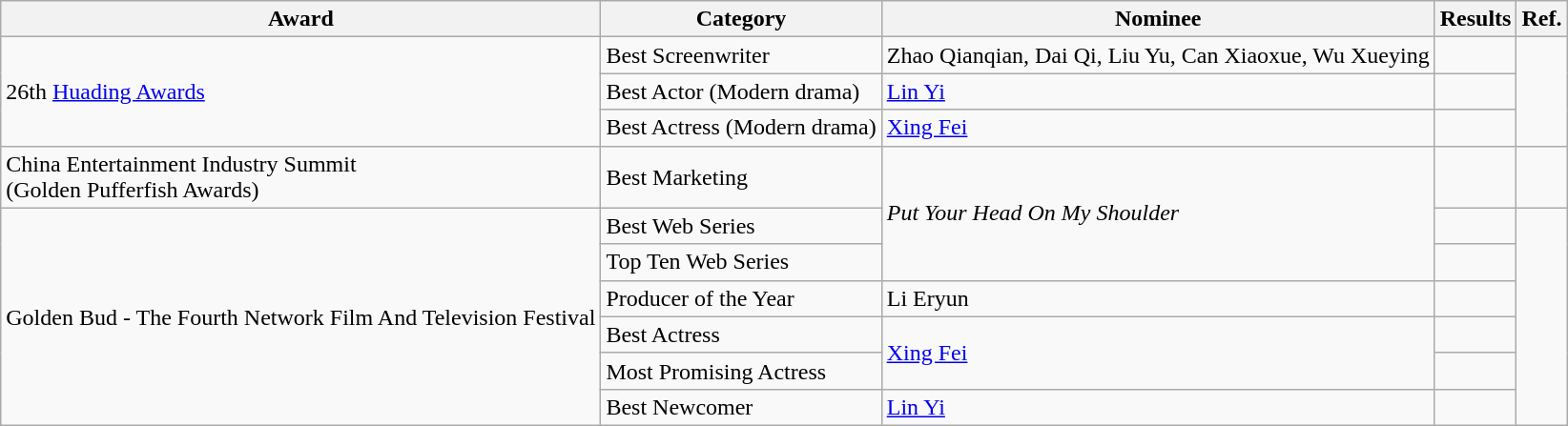<table class="wikitable">
<tr>
<th>Award</th>
<th>Category</th>
<th>Nominee</th>
<th>Results</th>
<th>Ref.</th>
</tr>
<tr>
<td rowspan=3>26th <a href='#'>Huading Awards</a></td>
<td>Best Screenwriter</td>
<td>Zhao Qianqian, Dai Qi, Liu Yu, Can Xiaoxue, Wu Xueying</td>
<td></td>
<td rowspan=3></td>
</tr>
<tr>
<td>Best Actor (Modern drama)</td>
<td><a href='#'>Lin Yi</a></td>
<td></td>
</tr>
<tr>
<td>Best Actress (Modern drama)</td>
<td><a href='#'>Xing Fei</a></td>
<td></td>
</tr>
<tr>
<td>China Entertainment Industry Summit <br> (Golden Pufferfish Awards)</td>
<td>Best Marketing</td>
<td rowspan=3><em>Put Your Head On My Shoulder</em></td>
<td></td>
<td></td>
</tr>
<tr>
<td rowspan=6>Golden Bud - The Fourth Network Film And Television Festival</td>
<td>Best Web Series</td>
<td></td>
<td rowspan=6></td>
</tr>
<tr>
<td>Top Ten Web Series</td>
<td></td>
</tr>
<tr>
<td>Producer of the Year</td>
<td>Li Eryun</td>
<td></td>
</tr>
<tr>
<td>Best Actress</td>
<td rowspan=2><a href='#'>Xing Fei</a></td>
<td></td>
</tr>
<tr>
<td>Most Promising Actress</td>
<td></td>
</tr>
<tr>
<td>Best Newcomer</td>
<td><a href='#'>Lin Yi</a></td>
<td></td>
</tr>
</table>
